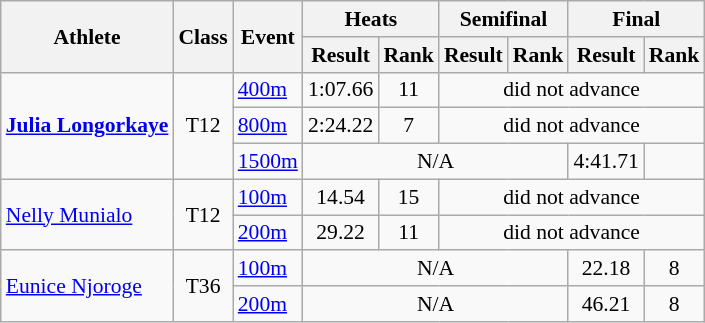<table class=wikitable style="font-size:90%">
<tr>
<th rowspan="2">Athlete</th>
<th rowspan="2">Class</th>
<th rowspan="2">Event</th>
<th colspan="2">Heats</th>
<th colspan="2">Semifinal</th>
<th colspan="2">Final</th>
</tr>
<tr>
<th>Result</th>
<th>Rank</th>
<th>Result</th>
<th>Rank</th>
<th>Result</th>
<th>Rank</th>
</tr>
<tr>
<td rowspan="3"><strong><a href='#'>Julia Longorkaye</a></strong></td>
<td rowspan="3" style="text-align:center;">T12</td>
<td><a href='#'>400m</a></td>
<td style="text-align:center;">1:07.66</td>
<td style="text-align:center;">11</td>
<td style="text-align:center;" colspan="4">did not advance</td>
</tr>
<tr>
<td><a href='#'>800m</a></td>
<td style="text-align:center;">2:24.22</td>
<td style="text-align:center;">7</td>
<td style="text-align:center;" colspan="4">did not advance</td>
</tr>
<tr>
<td><a href='#'>1500m</a></td>
<td style="text-align:center;" colspan="4">N/A</td>
<td style="text-align:center;">4:41.71</td>
<td style="text-align:center;"></td>
</tr>
<tr>
<td rowspan="2"><a href='#'>Nelly Munialo</a></td>
<td rowspan="2" style="text-align:center;">T12</td>
<td><a href='#'>100m</a></td>
<td style="text-align:center;">14.54</td>
<td style="text-align:center;">15</td>
<td style="text-align:center;" colspan="4">did not advance</td>
</tr>
<tr>
<td><a href='#'>200m</a></td>
<td style="text-align:center;">29.22</td>
<td style="text-align:center;">11</td>
<td style="text-align:center;" colspan="4">did not advance</td>
</tr>
<tr>
<td rowspan="2"><a href='#'>Eunice Njoroge</a></td>
<td rowspan="2" style="text-align:center;">T36</td>
<td><a href='#'>100m</a></td>
<td style="text-align:center;" colspan="4">N/A</td>
<td style="text-align:center;">22.18</td>
<td style="text-align:center;">8</td>
</tr>
<tr>
<td><a href='#'>200m</a></td>
<td style="text-align:center;" colspan="4">N/A</td>
<td style="text-align:center;">46.21</td>
<td style="text-align:center;">8</td>
</tr>
</table>
